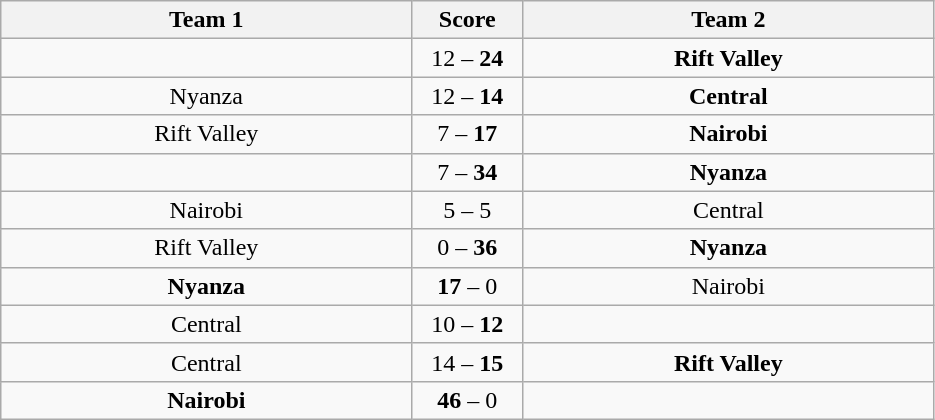<table class="wikitable" style="text-align: center;">
<tr>
<th style="width:200pt;">Team 1</th>
<th style="width:50pt;">Score</th>
<th style="width:200pt;">Team 2</th>
</tr>
<tr>
<td></td>
<td>12 – <strong>24</strong></td>
<td><strong>Rift Valley</strong></td>
</tr>
<tr>
<td>Nyanza</td>
<td>12 – <strong>14</strong></td>
<td><strong>Central</strong></td>
</tr>
<tr>
<td>Rift Valley</td>
<td>7 – <strong>17</strong></td>
<td><strong>Nairobi</strong></td>
</tr>
<tr>
<td></td>
<td>7 – <strong>34</strong></td>
<td><strong>Nyanza</strong></td>
</tr>
<tr>
<td>Nairobi</td>
<td>5 – 5</td>
<td>Central</td>
</tr>
<tr>
<td>Rift Valley</td>
<td>0 – <strong>36</strong></td>
<td><strong>Nyanza</strong></td>
</tr>
<tr>
<td><strong>Nyanza</strong></td>
<td><strong>17</strong> – 0</td>
<td>Nairobi</td>
</tr>
<tr>
<td>Central</td>
<td>10 – <strong>12</strong></td>
<td><strong></strong></td>
</tr>
<tr>
<td>Central</td>
<td>14 – <strong>15</strong></td>
<td><strong>Rift Valley</strong></td>
</tr>
<tr>
<td><strong>Nairobi</strong></td>
<td><strong>46</strong> – 0</td>
<td></td>
</tr>
</table>
